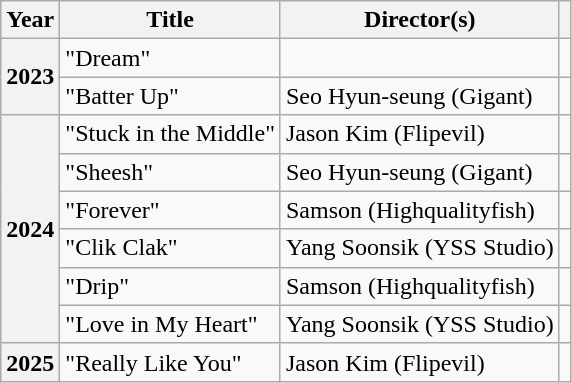<table class="wikitable plainrowheaders sortable">
<tr>
<th scope="col">Year</th>
<th scope="col">Title</th>
<th scope="col">Director(s)</th>
<th scope="col" class="unsortable"></th>
</tr>
<tr>
<th scope="row" rowspan="2">2023</th>
<td>"Dream"</td>
<td></td>
<td style="text-align:center"></td>
</tr>
<tr>
<td>"Batter Up"</td>
<td>Seo Hyun-seung (Gigant)</td>
<td style="text-align:center"></td>
</tr>
<tr>
<th scope="row" rowspan="6">2024</th>
<td>"Stuck in the Middle"</td>
<td>Jason Kim (Flipevil)</td>
<td style="text-align:center"></td>
</tr>
<tr>
<td>"Sheesh"</td>
<td>Seo Hyun-seung (Gigant)</td>
<td style="text-align:center"></td>
</tr>
<tr>
<td>"Forever"</td>
<td>Samson (Highqualityfish)</td>
<td style="text-align:center"></td>
</tr>
<tr>
<td>"Clik Clak"</td>
<td>Yang Soonsik (YSS Studio)</td>
<td style="text-align:center"></td>
</tr>
<tr>
<td>"Drip"</td>
<td>Samson (Highqualityfish)</td>
<td style="text-align:center"></td>
</tr>
<tr>
<td>"Love in My Heart"</td>
<td>Yang Soonsik (YSS Studio)</td>
<td style="text-align:center"></td>
</tr>
<tr>
<th scope="row">2025</th>
<td>"Really Like You"</td>
<td>Jason Kim (Flipevil)</td>
<td style="text-align:center"></td>
</tr>
</table>
